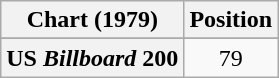<table class="wikitable plainrowheaders" style="text-align:center">
<tr>
<th scope="col">Chart (1979)</th>
<th scope="col">Position</th>
</tr>
<tr>
</tr>
<tr>
<th scope="row">US <em>Billboard</em> 200</th>
<td>79</td>
</tr>
</table>
